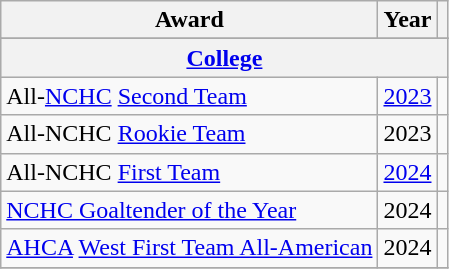<table class="wikitable">
<tr>
<th>Award</th>
<th>Year</th>
<th></th>
</tr>
<tr ALIGN="center" bgcolor="#e0e0e0">
</tr>
<tr ALIGN="center" bgcolor="#e0e0e0">
<th colspan="3"><a href='#'>College</a></th>
</tr>
<tr>
<td>All-<a href='#'>NCHC</a> <a href='#'>Second Team</a></td>
<td><a href='#'>2023</a></td>
<td></td>
</tr>
<tr>
<td>All-NCHC <a href='#'>Rookie Team</a></td>
<td>2023</td>
<td></td>
</tr>
<tr>
<td>All-NCHC <a href='#'>First Team</a></td>
<td><a href='#'>2024</a></td>
<td></td>
</tr>
<tr>
<td><a href='#'>NCHC Goaltender of the Year</a></td>
<td>2024</td>
<td></td>
</tr>
<tr>
<td><a href='#'>AHCA</a> <a href='#'>West First Team All-American</a></td>
<td>2024</td>
<td></td>
</tr>
<tr>
</tr>
</table>
